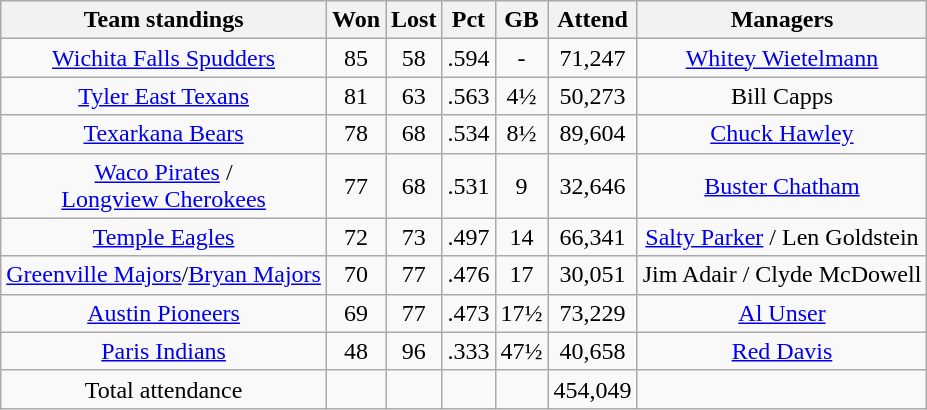<table class="wikitable" style="text-align:center">
<tr>
<th>Team standings</th>
<th>Won</th>
<th>Lost</th>
<th>Pct</th>
<th>GB</th>
<th>Attend</th>
<th>Managers</th>
</tr>
<tr>
<td><a href='#'>Wichita Falls Spudders</a></td>
<td>85</td>
<td>58</td>
<td>.594</td>
<td>-</td>
<td>71,247</td>
<td><a href='#'>Whitey Wietelmann</a></td>
</tr>
<tr>
<td><a href='#'>Tyler East Texans</a></td>
<td>81</td>
<td>63</td>
<td>.563</td>
<td>4½</td>
<td>50,273</td>
<td>Bill Capps</td>
</tr>
<tr>
<td><a href='#'>Texarkana Bears</a></td>
<td>78</td>
<td>68</td>
<td>.534</td>
<td>8½</td>
<td>89,604</td>
<td><a href='#'>Chuck Hawley</a></td>
</tr>
<tr>
<td><a href='#'>Waco Pirates</a> /<br><a href='#'>Longview Cherokees</a></td>
<td>77</td>
<td>68</td>
<td>.531</td>
<td>9</td>
<td>32,646</td>
<td><a href='#'>Buster Chatham</a></td>
</tr>
<tr>
<td><a href='#'>Temple Eagles</a></td>
<td>72</td>
<td>73</td>
<td>.497</td>
<td>14</td>
<td>66,341</td>
<td><a href='#'>Salty Parker</a> / Len Goldstein</td>
</tr>
<tr>
<td><a href='#'>Greenville Majors</a>/<a href='#'>Bryan Majors</a></td>
<td>70</td>
<td>77</td>
<td>.476</td>
<td>17</td>
<td>30,051</td>
<td>Jim Adair / Clyde McDowell</td>
</tr>
<tr>
<td><a href='#'>Austin Pioneers</a></td>
<td>69</td>
<td>77</td>
<td>.473</td>
<td>17½</td>
<td>73,229</td>
<td><a href='#'>Al Unser</a></td>
</tr>
<tr>
<td><a href='#'>Paris Indians</a></td>
<td>48</td>
<td>96</td>
<td>.333</td>
<td>47½</td>
<td>40,658</td>
<td><a href='#'>Red Davis</a></td>
</tr>
<tr>
<td>Total attendance</td>
<td></td>
<td></td>
<td></td>
<td></td>
<td>454,049</td>
</tr>
</table>
